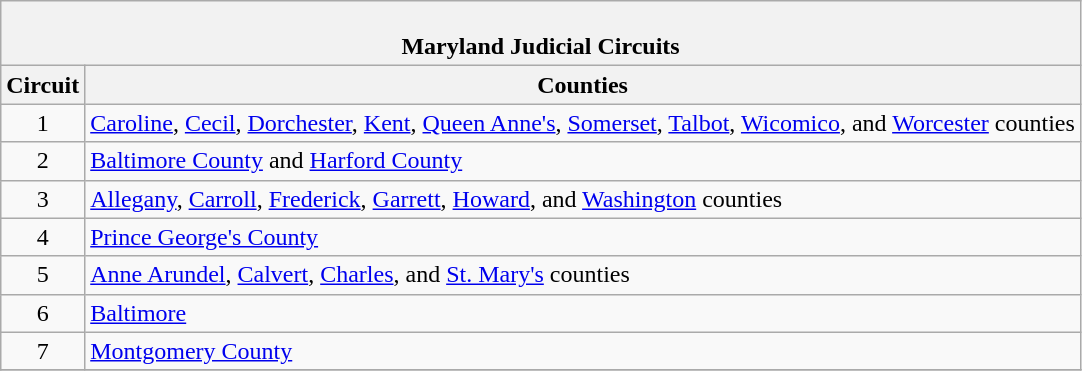<table class=wikitable>
<tr>
<th colspan=2><br><span><strong>Maryland Judicial Circuits</strong></span></th>
</tr>
<tr>
<th>Circuit</th>
<th>Counties</th>
</tr>
<tr>
<td align="center">1</td>
<td><a href='#'>Caroline</a>, <a href='#'>Cecil</a>, <a href='#'>Dorchester</a>, <a href='#'>Kent</a>, <a href='#'>Queen Anne's</a>, <a href='#'>Somerset</a>, <a href='#'>Talbot</a>, <a href='#'>Wicomico</a>, and <a href='#'>Worcester</a> counties</td>
</tr>
<tr>
<td align="center">2</td>
<td><a href='#'>Baltimore County</a> and <a href='#'>Harford County</a></td>
</tr>
<tr>
<td align="center">3</td>
<td><a href='#'>Allegany</a>, <a href='#'>Carroll</a>, <a href='#'>Frederick</a>, <a href='#'>Garrett</a>, <a href='#'>Howard</a>, and <a href='#'>Washington</a> counties</td>
</tr>
<tr>
<td align="center">4</td>
<td><a href='#'>Prince George's County</a></td>
</tr>
<tr>
<td align="center">5</td>
<td><a href='#'>Anne Arundel</a>, <a href='#'>Calvert</a>, <a href='#'>Charles</a>, and <a href='#'>St. Mary's</a> counties</td>
</tr>
<tr>
<td align="center">6</td>
<td><a href='#'>Baltimore</a></td>
</tr>
<tr>
<td align="center">7</td>
<td><a href='#'>Montgomery County</a></td>
</tr>
<tr>
</tr>
</table>
